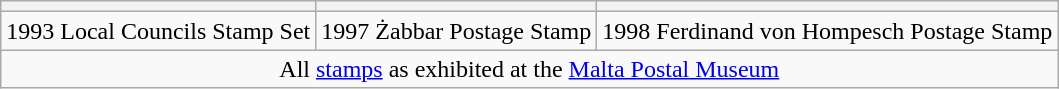<table class="wikitable">
<tr>
<th></th>
<th></th>
<th></th>
</tr>
<tr>
<td>1993 Local Councils Stamp Set</td>
<td>1997 Żabbar Postage Stamp</td>
<td>1998 Ferdinand von Hompesch Postage Stamp</td>
</tr>
<tr>
<td colspan="3" style="text-align: center;">All <a href='#'>stamps</a> as exhibited at the <a href='#'>Malta Postal Museum</a></td>
</tr>
</table>
